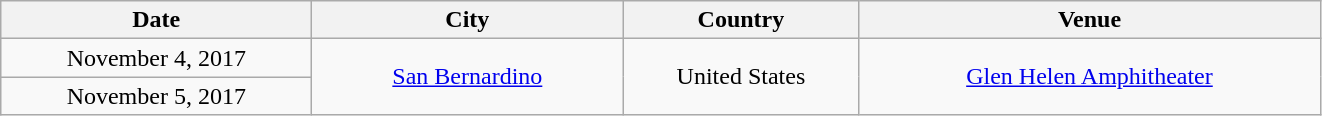<table class="wikitable" style="text-align:center;">
<tr>
<th style="width:200px;">Date</th>
<th style="width:200px;">City</th>
<th style="width:150px;">Country</th>
<th style="width:300px;">Venue</th>
</tr>
<tr>
<td>November 4, 2017</td>
<td rowspan="2"><a href='#'>San Bernardino</a></td>
<td rowspan="2">United States</td>
<td rowspan="2"><a href='#'>Glen Helen Amphitheater</a></td>
</tr>
<tr>
<td>November 5, 2017</td>
</tr>
</table>
